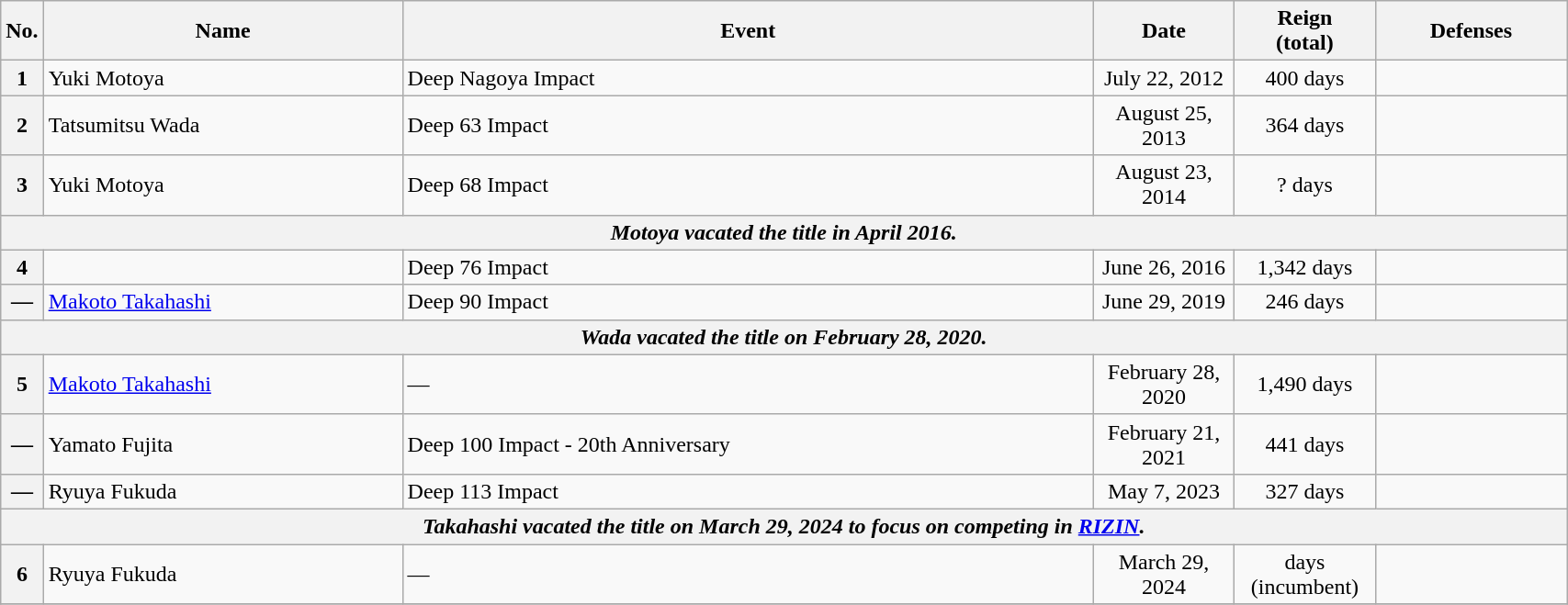<table class="wikitable" style="width:90%;">
<tr>
<th style="width:2%;">No.</th>
<th>Name</th>
<th>Event</th>
<th style="width:9%;">Date</th>
<th style="width:9%;">Reign<br>(total)</th>
<th>Defenses</th>
</tr>
<tr>
<th>1</th>
<td> Yuki Motoya<br></td>
<td>Deep Nagoya Impact<br></td>
<td align=center>July 22, 2012</td>
<td align=center>400 days</td>
<td></td>
</tr>
<tr>
<th>2</th>
<td> Tatsumitsu Wada</td>
<td>Deep 63 Impact<br></td>
<td align=center>August 25, 2013</td>
<td align=center>364 days</td>
<td></td>
</tr>
<tr>
<th>3</th>
<td> Yuki Motoya </td>
<td>Deep 68 Impact<br></td>
<td align=center>August 23, 2014</td>
<td align=center>? days</td>
<td><br></td>
</tr>
<tr>
<th colspan=6 align=center><em>Motoya vacated the title in April 2016.</em></th>
</tr>
<tr>
<th>4</th>
<td><br></td>
<td>Deep 76 Impact<br></td>
<td align=center>June 26, 2016</td>
<td align=center>1,342 days</td>
<td><br></td>
</tr>
<tr>
<th>—</th>
<td> <a href='#'>Makoto Takahashi</a><br></td>
<td>Deep 90 Impact<br></td>
<td align=center>June 29, 2019</td>
<td align=center>246 days</td>
<td></td>
</tr>
<tr>
<th colspan=6 align=center><em>Wada vacated the title on February 28, 2020.</em></th>
</tr>
<tr>
<th>5</th>
<td> <a href='#'>Makoto Takahashi</a><br></td>
<td>—</td>
<td align=center>February 28, 2020</td>
<td align=center>1,490 days</td>
<td><br></td>
</tr>
<tr>
<th>—</th>
<td> Yamato Fujita<br></td>
<td>Deep 100 Impact - 20th Anniversary<br></td>
<td align=center>February 21, 2021</td>
<td align=center>441 days</td>
<td><br></td>
</tr>
<tr>
<th>—</th>
<td> Ryuya Fukuda<br></td>
<td>Deep 113 Impact<br></td>
<td align=center>May 7, 2023</td>
<td align=center>327 days</td>
<td></td>
</tr>
<tr>
<th colspan=6 align=center><em>Takahashi vacated the title on March 29, 2024 to focus on competing in <a href='#'>RIZIN</a>.</em></th>
</tr>
<tr>
<th>6</th>
<td> Ryuya Fukuda<br></td>
<td>—</td>
<td align=center>March 29, 2024</td>
<td align=center> days<br>(incumbent)</td>
<td></td>
</tr>
<tr>
</tr>
</table>
